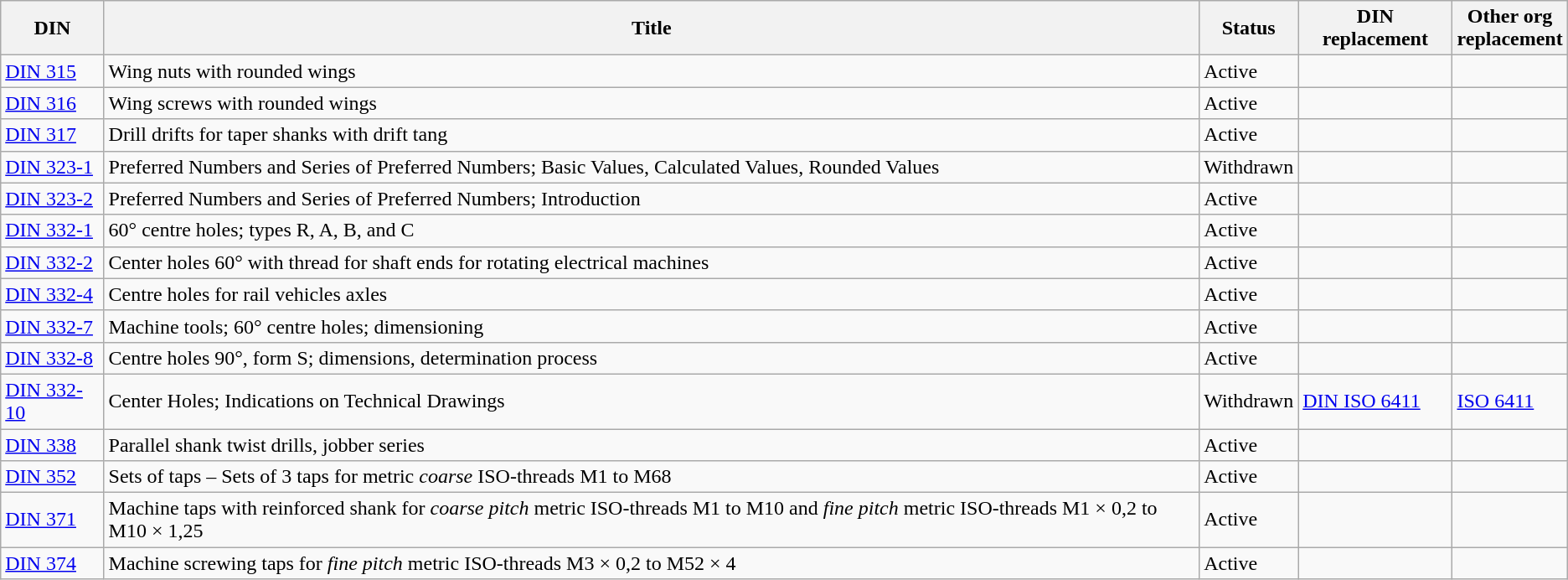<table class="wikitable sortable">
<tr>
<th>DIN</th>
<th>Title</th>
<th>Status</th>
<th>DIN replacement</th>
<th>Other org<br>replacement</th>
</tr>
<tr>
<td><a href='#'>DIN 315</a></td>
<td>Wing nuts with rounded wings</td>
<td>Active</td>
<td></td>
<td></td>
</tr>
<tr>
<td><a href='#'>DIN 316</a></td>
<td>Wing screws with rounded wings</td>
<td>Active</td>
<td></td>
<td></td>
</tr>
<tr>
<td><a href='#'>DIN 317</a></td>
<td>Drill drifts for taper shanks with drift tang</td>
<td>Active</td>
<td></td>
<td></td>
</tr>
<tr>
<td><a href='#'>DIN 323-1</a></td>
<td>Preferred Numbers and Series of Preferred Numbers; Basic Values, Calculated Values, Rounded Values</td>
<td>Withdrawn</td>
<td></td>
<td></td>
</tr>
<tr>
<td><a href='#'>DIN 323-2</a></td>
<td>Preferred Numbers and Series of Preferred Numbers; Introduction</td>
<td>Active</td>
<td></td>
<td></td>
</tr>
<tr>
<td><a href='#'>DIN 332-1</a></td>
<td>60° centre holes; types R, A, B, and C</td>
<td>Active</td>
<td></td>
<td></td>
</tr>
<tr>
<td><a href='#'>DIN 332-2</a></td>
<td>Center holes 60° with thread for shaft ends for rotating electrical machines</td>
<td>Active</td>
<td></td>
<td></td>
</tr>
<tr>
<td><a href='#'>DIN 332-4</a></td>
<td>Centre holes for rail vehicles axles</td>
<td>Active</td>
<td></td>
<td></td>
</tr>
<tr>
<td><a href='#'>DIN 332-7</a></td>
<td>Machine tools; 60° centre holes; dimensioning</td>
<td>Active</td>
<td></td>
<td></td>
</tr>
<tr>
<td><a href='#'>DIN 332-8</a></td>
<td>Centre holes 90°, form S; dimensions, determination process</td>
<td>Active</td>
<td></td>
<td></td>
</tr>
<tr>
<td><a href='#'>DIN 332-10</a></td>
<td>Center Holes; Indications on Technical Drawings</td>
<td>Withdrawn</td>
<td><a href='#'>DIN ISO 6411</a></td>
<td><a href='#'>ISO 6411</a></td>
</tr>
<tr>
<td><a href='#'>DIN 338</a></td>
<td>Parallel shank twist drills, jobber series</td>
<td>Active</td>
<td></td>
<td></td>
</tr>
<tr>
<td><a href='#'>DIN 352</a></td>
<td>Sets of taps – Sets of 3 taps for metric <em>coarse</em> ISO-threads M1 to M68</td>
<td>Active</td>
<td></td>
<td></td>
</tr>
<tr>
<td><a href='#'>DIN 371</a></td>
<td>Machine taps with reinforced shank for <em>coarse pitch</em> metric ISO-threads M1 to M10 and <em>fine pitch</em> metric ISO-threads M1 × 0,2 to M10 × 1,25</td>
<td>Active</td>
<td></td>
<td></td>
</tr>
<tr>
<td><a href='#'>DIN 374</a></td>
<td>Machine screwing taps for <em>fine pitch</em> metric ISO-threads M3 × 0,2 to M52 × 4</td>
<td>Active</td>
<td></td>
<td></td>
</tr>
</table>
